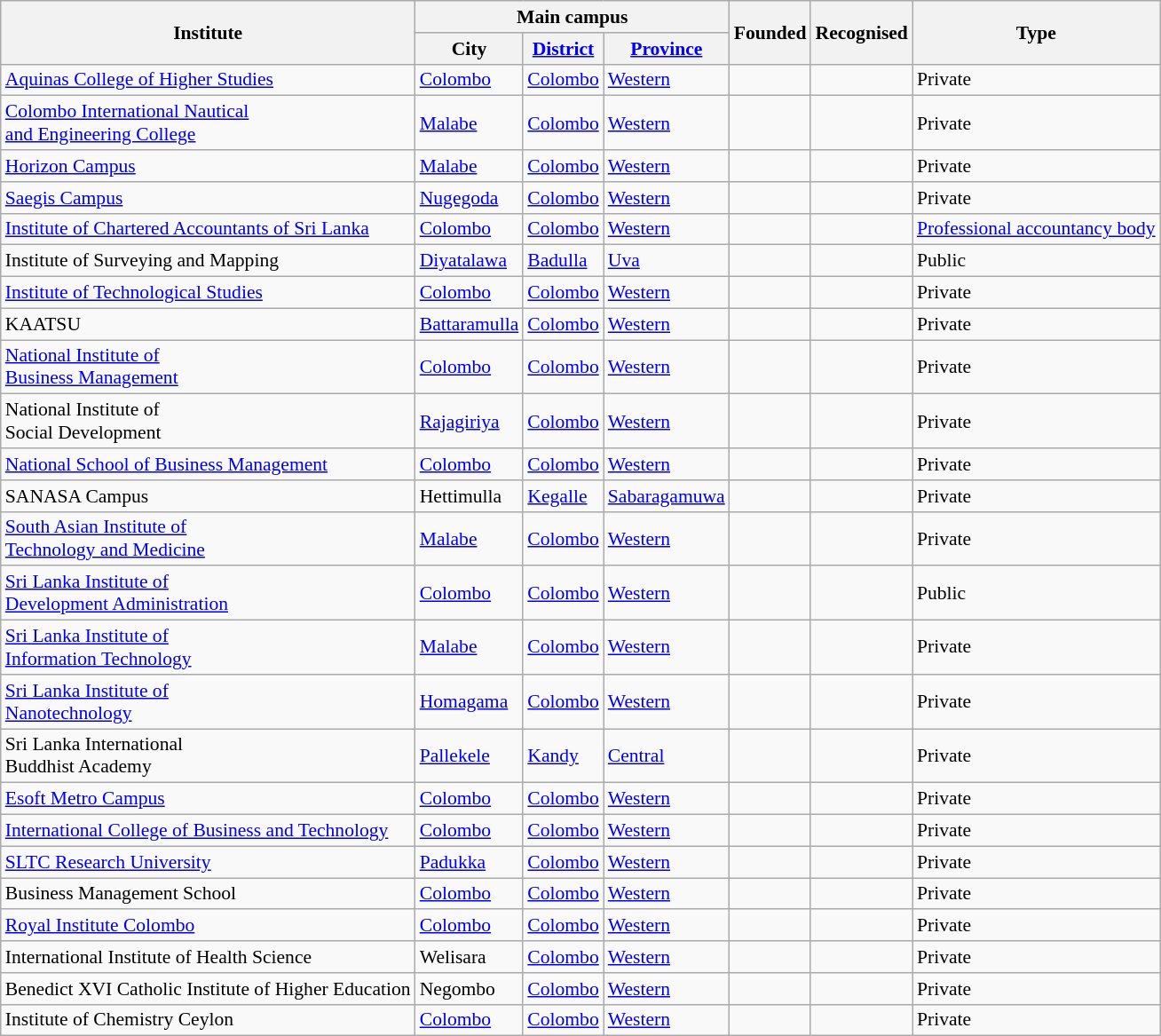<table class="wikitable plainrowheaders sortable" style="font-size:90%; text-align:left;">
<tr>
<th rowspan=2>Institute</th>
<th colspan=3>Main campus</th>
<th rowspan=2>Founded</th>
<th rowspan=2>Recognised</th>
<th rowspan=2>Type</th>
</tr>
<tr>
<th>City</th>
<th><a href='#'>District</a></th>
<th><a href='#'>Province</a></th>
</tr>
<tr>
<td><a href='#'>Aquinas College of Higher Studies</a></td>
<td><a href='#'>Colombo</a></td>
<td><a href='#'>Colombo</a></td>
<td><a href='#'>Western</a></td>
<td align=center></td>
<td align=center></td>
<td>Private</td>
</tr>
<tr>
<td><a href='#'>Colombo International Nautical<br>and Engineering College</a></td>
<td><a href='#'>Malabe</a></td>
<td><a href='#'>Colombo</a></td>
<td><a href='#'>Western</a></td>
<td align=center></td>
<td align=center></td>
<td>Private</td>
</tr>
<tr>
<td><a href='#'>Horizon Campus</a></td>
<td><a href='#'>Malabe</a></td>
<td><a href='#'>Colombo</a></td>
<td><a href='#'>Western</a></td>
<td align=center></td>
<td align=center></td>
<td>Private</td>
</tr>
<tr>
<td><a href='#'>Saegis Campus</a></td>
<td><a href='#'>Nugegoda</a></td>
<td><a href='#'>Colombo</a></td>
<td><a href='#'>Western</a></td>
<td align=center></td>
<td align=center></td>
<td>Private</td>
</tr>
<tr>
<td><a href='#'>Institute of Chartered Accountants of Sri Lanka</a></td>
<td><a href='#'>Colombo</a></td>
<td><a href='#'>Colombo</a></td>
<td><a href='#'>Western</a></td>
<td align=center></td>
<td align=center></td>
<td><a href='#'>Professional accountancy body</a></td>
</tr>
<tr>
<td>Institute of Surveying and Mapping</td>
<td><a href='#'>Diyatalawa</a></td>
<td><a href='#'>Badulla</a></td>
<td><a href='#'>Uva</a></td>
<td align=center></td>
<td align=center></td>
<td>Public</td>
</tr>
<tr>
<td><a href='#'>Institute of Technological Studies</a></td>
<td><a href='#'>Colombo</a></td>
<td><a href='#'>Colombo</a></td>
<td><a href='#'>Western</a></td>
<td align=center></td>
<td align=center></td>
<td>Private</td>
</tr>
<tr>
<td>KAATSU</td>
<td><a href='#'>Battaramulla</a></td>
<td><a href='#'>Colombo</a></td>
<td><a href='#'>Western</a></td>
<td align=center></td>
<td align=center></td>
<td>Private</td>
</tr>
<tr>
<td><a href='#'>National Institute of<br>Business Management</a></td>
<td><a href='#'>Colombo</a></td>
<td><a href='#'>Colombo</a></td>
<td><a href='#'>Western</a></td>
<td align=center></td>
<td align=center></td>
<td>Private</td>
</tr>
<tr>
<td>National Institute of<br>Social Development</td>
<td><a href='#'>Rajagiriya</a></td>
<td><a href='#'>Colombo</a></td>
<td><a href='#'>Western</a></td>
<td align=center></td>
<td align=center></td>
<td>Private</td>
</tr>
<tr>
<td><a href='#'>National School of Business Management</a></td>
<td><a href='#'>Colombo</a></td>
<td><a href='#'>Colombo</a></td>
<td><a href='#'>Western</a></td>
<td align=center></td>
<td align=center></td>
<td>Private</td>
</tr>
<tr>
<td>SANASA Campus</td>
<td>Hettimulla</td>
<td><a href='#'>Kegalle</a></td>
<td><a href='#'>Sabaragamuwa</a></td>
<td align=center></td>
<td align=center></td>
<td>Private</td>
</tr>
<tr>
<td><a href='#'>South Asian Institute of<br>Technology and Medicine</a></td>
<td><a href='#'>Malabe</a></td>
<td><a href='#'>Colombo</a></td>
<td><a href='#'>Western</a></td>
<td align=center></td>
<td align=center></td>
<td>Private</td>
</tr>
<tr>
<td><a href='#'>Sri Lanka Institute of<br>Development Administration</a></td>
<td><a href='#'>Colombo</a></td>
<td><a href='#'>Colombo</a></td>
<td><a href='#'>Western</a></td>
<td align=center></td>
<td align=center></td>
<td>Public</td>
</tr>
<tr>
<td><a href='#'>Sri Lanka Institute of<br>Information Technology</a></td>
<td><a href='#'>Malabe</a></td>
<td><a href='#'>Colombo</a></td>
<td><a href='#'>Western</a></td>
<td align=center></td>
<td align=center></td>
<td>Private</td>
</tr>
<tr>
<td><a href='#'>Sri Lanka Institute of<br>Nanotechnology</a></td>
<td><a href='#'>Homagama</a></td>
<td><a href='#'>Colombo</a></td>
<td><a href='#'>Western</a></td>
<td align=center></td>
<td align=center></td>
<td>Private</td>
</tr>
<tr>
<td>Sri Lanka International<br>Buddhist Academy</td>
<td><a href='#'>Pallekele</a></td>
<td><a href='#'>Kandy</a></td>
<td><a href='#'>Central</a></td>
<td align=center></td>
<td align=center></td>
<td>Private</td>
</tr>
<tr>
<td><a href='#'>Esoft Metro Campus</a></td>
<td><a href='#'>Colombo</a></td>
<td><a href='#'>Colombo</a></td>
<td><a href='#'>Western</a></td>
<td align=center></td>
<td align=center></td>
<td>Private</td>
</tr>
<tr>
<td><a href='#'>International College of Business and Technology</a></td>
<td><a href='#'>Colombo</a></td>
<td><a href='#'>Colombo</a></td>
<td><a href='#'>Western</a></td>
<td align=center></td>
<td align=center></td>
<td>Private</td>
</tr>
<tr>
<td><a href='#'>SLTC Research University</a></td>
<td><a href='#'>Padukka</a></td>
<td><a href='#'>Colombo</a></td>
<td><a href='#'>Western</a></td>
<td align=center></td>
<td align=center></td>
<td>Private</td>
</tr>
<tr>
<td>Business Management School</td>
<td><a href='#'>Colombo</a></td>
<td><a href='#'>Colombo</a></td>
<td><a href='#'>Western</a></td>
<td align=center></td>
<td align=center></td>
<td>Private</td>
</tr>
<tr>
<td><a href='#'>Royal Institute Colombo</a></td>
<td><a href='#'>Colombo</a></td>
<td><a href='#'>Colombo</a></td>
<td><a href='#'>Western</a></td>
<td align=center></td>
<td align=center></td>
<td>Private</td>
</tr>
<tr>
<td>International Institute of Health Science</td>
<td>Welisara</td>
<td><a href='#'>Colombo</a></td>
<td><a href='#'>Western</a></td>
<td align=center></td>
<td align=center></td>
<td>Private</td>
</tr>
<tr>
<td>Benedict XVI Catholic Institute of Higher Education</td>
<td>Negombo</td>
<td><a href='#'>Colombo</a></td>
<td><a href='#'>Western</a></td>
<td align=center></td>
<td align=center></td>
<td>Private</td>
</tr>
<tr>
<td>Institute of Chemistry Ceylon</td>
<td><a href='#'>Colombo</a></td>
<td><a href='#'>Colombo</a></td>
<td><a href='#'>Western</a></td>
<td align=center></td>
<td align=center></td>
<td>Private</td>
</tr>
</table>
